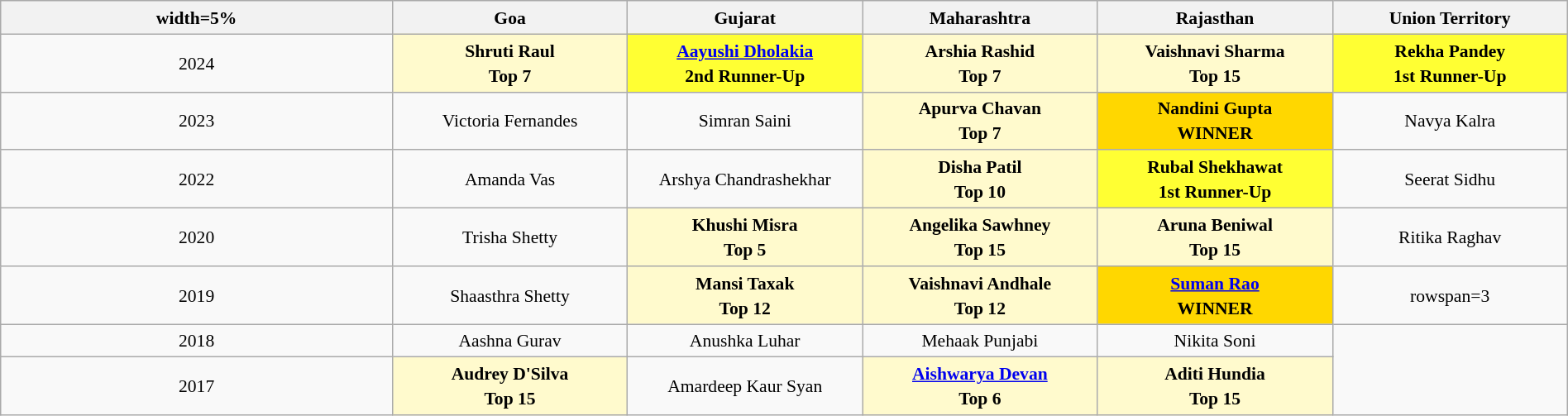<table class="wikitable" style="text-align:center; line-height:20px; font-size:90%; width:100%;">
<tr>
<th>width=5%</th>
<th width=15%>Goa</th>
<th width=15%>Gujarat</th>
<th width=15%>Maharashtra</th>
<th width=15%>Rajasthan</th>
<th width=15%>Union Territory</th>
</tr>
<tr>
<td>2024</td>
<td style="background:#FFFACD;"><strong>Shruti Raul<br>Top 7</strong></td>
<td style="background:#FFFF33;"><strong><a href='#'>Aayushi Dholakia</a><br>2nd Runner-Up</strong></td>
<td style="background:#FFFACD;"><strong>Arshia Rashid<br>Top 7</strong></td>
<td style="background:#FFFACD;"><strong>Vaishnavi Sharma<br>Top 15</strong></td>
<td style="background:#FFFF33;"><strong>Rekha Pandey<br>1st Runner-Up</strong></td>
</tr>
<tr>
<td>2023</td>
<td>Victoria Fernandes</td>
<td>Simran Saini</td>
<td style="background:#FFFACD;"><strong>Apurva Chavan<br>Top 7</strong></td>
<td style="background:gold;"><strong>Nandini Gupta<br>WINNER</strong></td>
<td>Navya Kalra</td>
</tr>
<tr>
<td>2022</td>
<td>Amanda Vas</td>
<td>Arshya Chandrashekhar</td>
<td style="background:#FFFACD;"><strong>Disha Patil<br>Top 10</strong></td>
<td style="background:#FFFF33;"><strong>Rubal Shekhawat<br>1st Runner-Up</strong></td>
<td>Seerat Sidhu</td>
</tr>
<tr>
<td>2020</td>
<td>Trisha Shetty</td>
<td style="background:#FFFACD;"><strong>Khushi Misra<br>Top 5</strong></td>
<td style="background:#FFFACD;"><strong>Angelika Sawhney<br>Top 15</strong></td>
<td style="background:#FFFACD;"><strong>Aruna Beniwal<br>Top 15</strong></td>
<td>Ritika Raghav</td>
</tr>
<tr>
<td>2019</td>
<td>Shaasthra Shetty</td>
<td style="background:#FFFACD;"><strong>Mansi Taxak<br>Top 12</strong></td>
<td style="background:#FFFACD;"><strong>Vaishnavi Andhale<br>Top 12</strong></td>
<td style="background:gold;"><strong><a href='#'>Suman Rao</a><br>WINNER</strong></td>
<td>rowspan=3 </td>
</tr>
<tr>
<td>2018</td>
<td>Aashna Gurav</td>
<td>Anushka Luhar</td>
<td>Mehaak Punjabi</td>
<td>Nikita Soni</td>
</tr>
<tr>
<td>2017</td>
<td style="background:#FFFACD;"><strong>Audrey D'Silva<br>Top 15</strong></td>
<td>Amardeep Kaur Syan</td>
<td style="background:#FFFACD;"><strong><a href='#'>Aishwarya Devan</a><br>Top 6</strong></td>
<td style="background:#FFFACD;"><strong>Aditi Hundia<br>Top 15</strong></td>
</tr>
</table>
